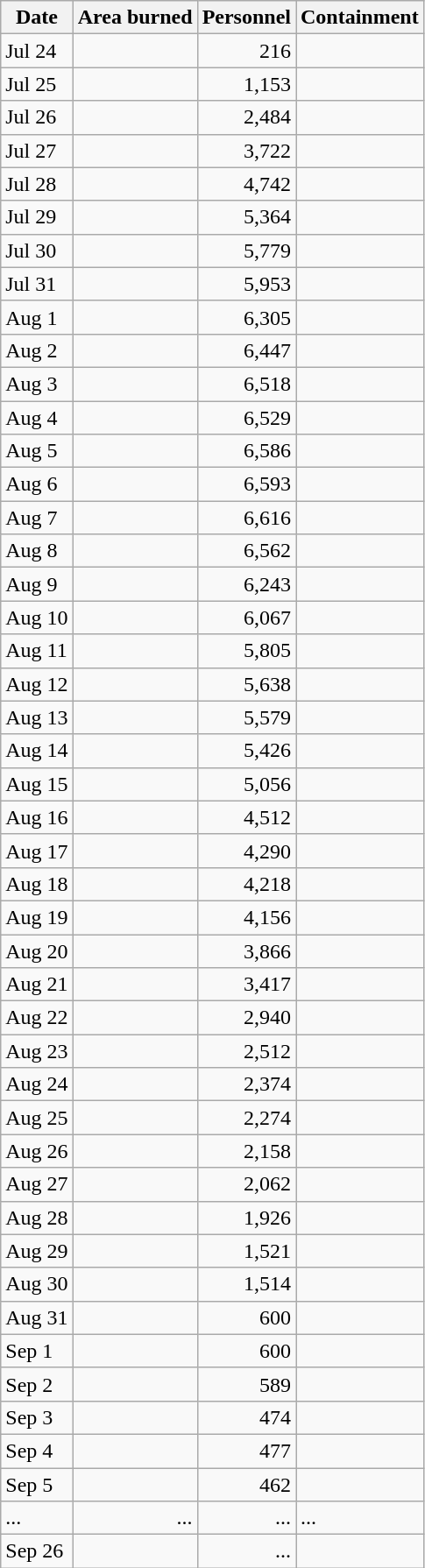<table class="wikitable" style="text-align: right;">
<tr>
<th>Date</th>
<th>Area burned</th>
<th>Personnel</th>
<th>Containment</th>
</tr>
<tr>
<td style="text-align: left;">Jul 24</td>
<td></td>
<td>216</td>
<td style="text-align: left;"></td>
</tr>
<tr>
<td style="text-align: left;">Jul 25</td>
<td></td>
<td>1,153</td>
<td style="text-align: left;"></td>
</tr>
<tr>
<td style="text-align: left;">Jul 26</td>
<td></td>
<td>2,484</td>
<td style="text-align: left;"></td>
</tr>
<tr>
<td style="text-align: left;">Jul 27</td>
<td></td>
<td>3,722</td>
<td style="text-align: left;"></td>
</tr>
<tr>
<td style="text-align: left;">Jul 28</td>
<td></td>
<td>4,742</td>
<td style="text-align: left;"></td>
</tr>
<tr>
<td style="text-align: left;">Jul 29</td>
<td></td>
<td>5,364</td>
<td style="text-align: left;"></td>
</tr>
<tr>
<td style="text-align: left;">Jul 30</td>
<td></td>
<td>5,779</td>
<td style="text-align: left;"></td>
</tr>
<tr>
<td style="text-align: left;">Jul 31</td>
<td></td>
<td>5,953</td>
<td style="text-align: left;"></td>
</tr>
<tr>
<td style="text-align: left;">Aug 1</td>
<td></td>
<td>6,305</td>
<td style="text-align: left;"></td>
</tr>
<tr>
<td style="text-align: left;">Aug 2</td>
<td></td>
<td>6,447</td>
<td style="text-align: left;"></td>
</tr>
<tr>
<td style="text-align: left;">Aug 3</td>
<td></td>
<td>6,518</td>
<td style="text-align: left;"></td>
</tr>
<tr>
<td style="text-align: left;">Aug 4</td>
<td></td>
<td>6,529</td>
<td style="text-align: left;"></td>
</tr>
<tr>
<td style="text-align: left;">Aug 5</td>
<td></td>
<td>6,586</td>
<td style="text-align: left;"></td>
</tr>
<tr>
<td style="text-align: left;">Aug 6</td>
<td></td>
<td>6,593</td>
<td style="text-align: left;"></td>
</tr>
<tr>
<td style="text-align: left;">Aug 7</td>
<td></td>
<td>6,616</td>
<td style="text-align: left;"></td>
</tr>
<tr>
<td style="text-align: left;">Aug 8</td>
<td></td>
<td>6,562</td>
<td style="text-align: left;"></td>
</tr>
<tr>
<td style="text-align: left;">Aug 9</td>
<td></td>
<td>6,243</td>
<td style="text-align: left;"></td>
</tr>
<tr>
<td style="text-align: left;">Aug 10</td>
<td></td>
<td>6,067</td>
<td style="text-align: left;"></td>
</tr>
<tr>
<td style="text-align: left;">Aug 11</td>
<td></td>
<td>5,805</td>
<td style="text-align: left;"></td>
</tr>
<tr>
<td style="text-align: left;">Aug 12</td>
<td></td>
<td>5,638</td>
<td style="text-align: left;"></td>
</tr>
<tr>
<td style="text-align: left;">Aug 13</td>
<td></td>
<td>5,579</td>
<td style="text-align: left;"></td>
</tr>
<tr>
<td style="text-align: left;">Aug 14</td>
<td></td>
<td>5,426</td>
<td style="text-align: left;"></td>
</tr>
<tr>
<td style="text-align: left;">Aug 15</td>
<td></td>
<td>5,056</td>
<td style="text-align: left;"></td>
</tr>
<tr>
<td style="text-align: left;">Aug 16</td>
<td></td>
<td>4,512</td>
<td style="text-align: left;"></td>
</tr>
<tr>
<td style="text-align: left;">Aug 17</td>
<td></td>
<td>4,290</td>
<td style="text-align: left;"></td>
</tr>
<tr>
<td style="text-align: left;">Aug 18</td>
<td></td>
<td>4,218</td>
<td style="text-align: left;"></td>
</tr>
<tr>
<td style="text-align: left;">Aug 19</td>
<td></td>
<td>4,156</td>
<td style="text-align: left;"></td>
</tr>
<tr>
<td style="text-align: left;">Aug 20</td>
<td></td>
<td>3,866</td>
<td style="text-align: left;"></td>
</tr>
<tr>
<td style="text-align: left;">Aug 21</td>
<td></td>
<td>3,417</td>
<td style="text-align: left;"></td>
</tr>
<tr>
<td style="text-align: left;">Aug 22</td>
<td></td>
<td>2,940</td>
<td style="text-align: left;"></td>
</tr>
<tr>
<td style="text-align: left;">Aug 23</td>
<td></td>
<td>2,512</td>
<td style="text-align: left;"></td>
</tr>
<tr>
<td style="text-align: left;">Aug 24</td>
<td></td>
<td>2,374</td>
<td style="text-align: left;"></td>
</tr>
<tr>
<td style="text-align: left;">Aug 25</td>
<td></td>
<td>2,274</td>
<td style="text-align: left;"></td>
</tr>
<tr>
<td style="text-align: left;">Aug 26</td>
<td></td>
<td>2,158</td>
<td style="text-align: left;"></td>
</tr>
<tr>
<td style="text-align: left;">Aug 27</td>
<td></td>
<td>2,062</td>
<td style="text-align: left;"></td>
</tr>
<tr>
<td style="text-align: left;">Aug 28</td>
<td></td>
<td>1,926</td>
<td style="text-align: left;"></td>
</tr>
<tr>
<td style="text-align: left;">Aug 29</td>
<td></td>
<td>1,521</td>
<td style="text-align: left;"></td>
</tr>
<tr>
<td style="text-align: left;">Aug 30</td>
<td></td>
<td>1,514</td>
<td style="text-align: left;"></td>
</tr>
<tr>
<td style="text-align: left;">Aug 31</td>
<td></td>
<td>600</td>
<td style="text-align: left;"></td>
</tr>
<tr>
<td style="text-align: left;">Sep 1</td>
<td></td>
<td>600</td>
<td style="text-align: left;"></td>
</tr>
<tr>
<td style="text-align: left;">Sep 2</td>
<td></td>
<td>589</td>
<td style="text-align: left;"></td>
</tr>
<tr>
<td style="text-align: left;">Sep 3</td>
<td></td>
<td>474</td>
<td style="text-align: left;"></td>
</tr>
<tr>
<td style="text-align: left;">Sep 4</td>
<td></td>
<td>477</td>
<td style="text-align: left;"></td>
</tr>
<tr>
<td style="text-align: left;">Sep 5</td>
<td></td>
<td>462</td>
<td style="text-align: left;"></td>
</tr>
<tr>
<td style="text-align: left;">...</td>
<td>...</td>
<td>...</td>
<td style="text-align: left;">...</td>
</tr>
<tr>
<td style="text-align: left;">Sep 26</td>
<td></td>
<td>...</td>
<td style="text-align: left;"></td>
</tr>
</table>
